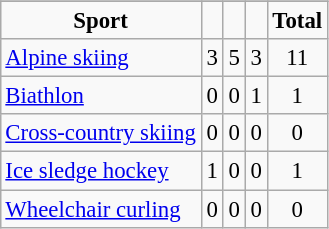<table class="wikitable sortable" style="font-size:95%" align="right">
<tr bgcolor="#efefef">
</tr>
<tr style="text-align:center;">
<td><strong>Sport</strong></td>
<td class="unsortable"></td>
<td class="unsortable"></td>
<td class="unsortable"></td>
<td><strong>Total</strong></td>
</tr>
<tr style="text-align:center;">
<td align=left><a href='#'>Alpine skiing</a></td>
<td>3</td>
<td>5</td>
<td>3</td>
<td>11</td>
</tr>
<tr style="text-align:center;">
<td align=left><a href='#'>Biathlon</a></td>
<td>0</td>
<td>0</td>
<td>1</td>
<td>1</td>
</tr>
<tr style="text-align:center;">
<td align=left><a href='#'>Cross-country skiing</a></td>
<td>0</td>
<td>0</td>
<td>0</td>
<td>0</td>
</tr>
<tr style="text-align:center;">
<td align=left><a href='#'>Ice sledge hockey</a></td>
<td>1</td>
<td>0</td>
<td>0</td>
<td>1</td>
</tr>
<tr style="text-align:center;">
<td align=left><a href='#'>Wheelchair curling</a></td>
<td>0</td>
<td>0</td>
<td>0</td>
<td>0</td>
</tr>
</table>
